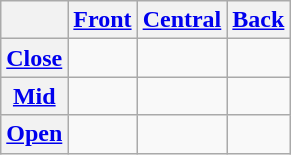<table class="wikitable" style="text-align:center">
<tr>
<th></th>
<th><a href='#'>Front</a></th>
<th><a href='#'>Central</a></th>
<th><a href='#'>Back</a></th>
</tr>
<tr>
<th><a href='#'>Close</a></th>
<td align="center"></td>
<td></td>
<td></td>
</tr>
<tr>
<th><a href='#'>Mid</a></th>
<td></td>
<td></td>
<td></td>
</tr>
<tr>
<th><a href='#'>Open</a></th>
<td></td>
<td></td>
<td></td>
</tr>
</table>
